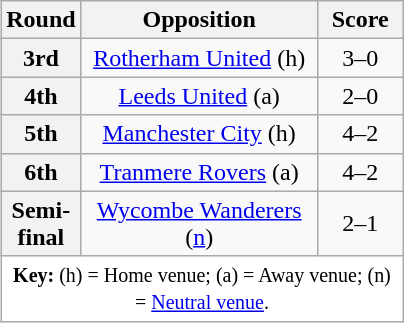<table class="wikitable plainrowheaders" style="text-align:center;margin-left:1em;float:right">
<tr>
<th width="25">Round</th>
<th width="150">Opposition</th>
<th width="50">Score</th>
</tr>
<tr>
<th scope=row style="text-align:center">3rd</th>
<td><a href='#'>Rotherham United</a> (h)</td>
<td>3–0</td>
</tr>
<tr>
<th scope=row style="text-align:center">4th</th>
<td><a href='#'>Leeds United</a> (a)</td>
<td>2–0</td>
</tr>
<tr>
<th scope=row style="text-align:center">5th</th>
<td><a href='#'>Manchester City</a> (h)</td>
<td>4–2</td>
</tr>
<tr>
<th scope=row style="text-align:center">6th</th>
<td><a href='#'>Tranmere Rovers</a> (a)</td>
<td>4–2</td>
</tr>
<tr>
<th scope=row style="text-align:center">Semi-final</th>
<td><a href='#'>Wycombe Wanderers</a> (<a href='#'>n</a>)</td>
<td>2–1</td>
</tr>
<tr>
<td colspan="3" style="background-color:white;"><small><strong>Key:</strong> (h) = Home venue; (a) = Away venue; (n) = <a href='#'>Neutral venue</a>.</small></td>
</tr>
</table>
